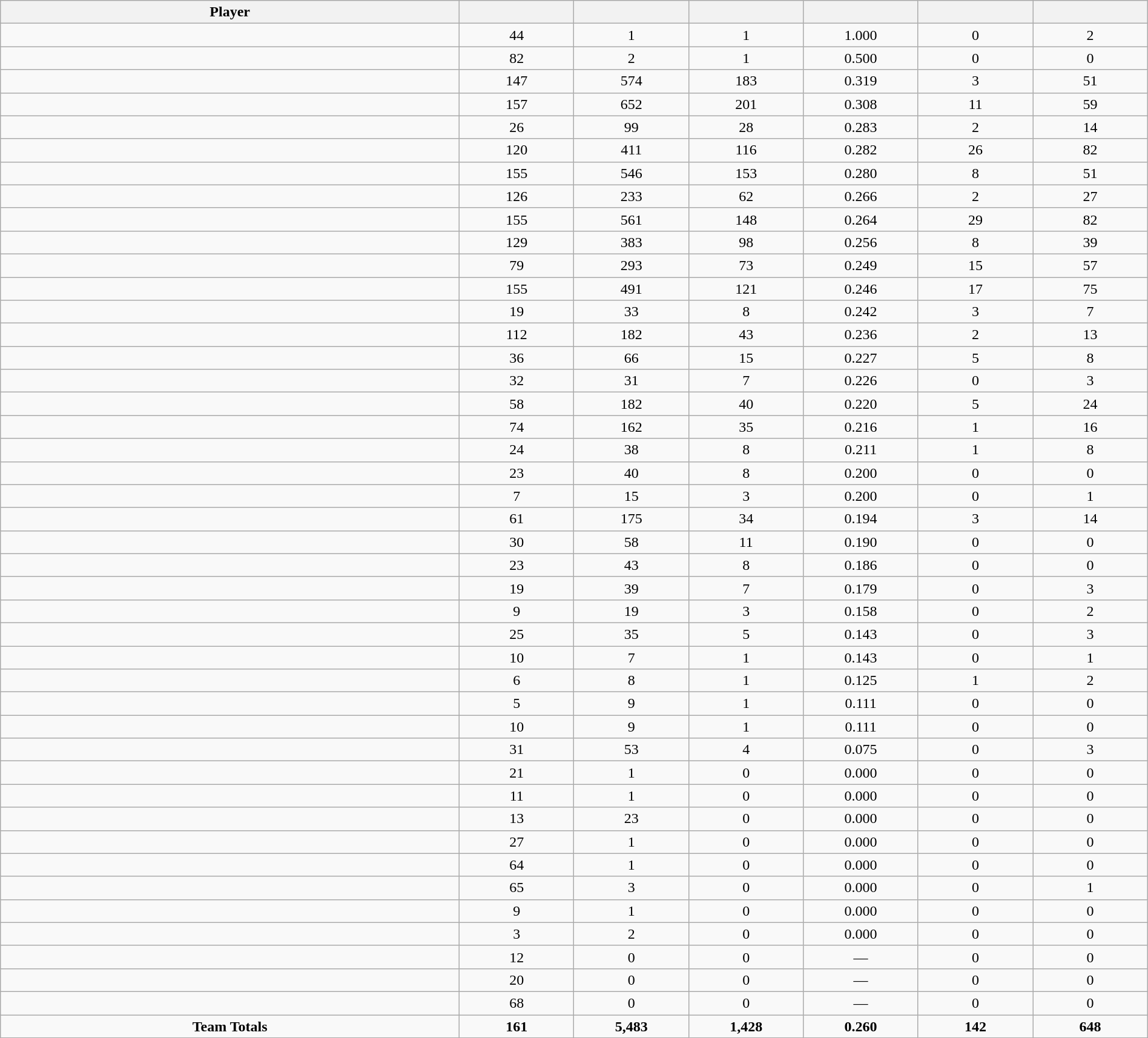<table class="wikitable sortable" style="text-align:center;" width="100%">
<tr>
<th width="40%">Player</th>
<th width="10%"></th>
<th width="10%"></th>
<th width="10%"></th>
<th width="10%"></th>
<th width="10%"></th>
<th width="10%"></th>
</tr>
<tr>
<td></td>
<td>44</td>
<td>1</td>
<td>1</td>
<td>1.000</td>
<td>0</td>
<td>2</td>
</tr>
<tr>
<td></td>
<td>82</td>
<td>2</td>
<td>1</td>
<td>0.500</td>
<td>0</td>
<td>0</td>
</tr>
<tr>
<td></td>
<td>147</td>
<td>574</td>
<td>183</td>
<td>0.319</td>
<td>3</td>
<td>51</td>
</tr>
<tr>
<td></td>
<td>157</td>
<td>652</td>
<td>201</td>
<td>0.308</td>
<td>11</td>
<td>59</td>
</tr>
<tr>
<td></td>
<td>26</td>
<td>99</td>
<td>28</td>
<td>0.283</td>
<td>2</td>
<td>14</td>
</tr>
<tr>
<td></td>
<td>120</td>
<td>411</td>
<td>116</td>
<td>0.282</td>
<td>26</td>
<td>82</td>
</tr>
<tr>
<td></td>
<td>155</td>
<td>546</td>
<td>153</td>
<td>0.280</td>
<td>8</td>
<td>51</td>
</tr>
<tr>
<td></td>
<td>126</td>
<td>233</td>
<td>62</td>
<td>0.266</td>
<td>2</td>
<td>27</td>
</tr>
<tr>
<td></td>
<td>155</td>
<td>561</td>
<td>148</td>
<td>0.264</td>
<td>29</td>
<td>82</td>
</tr>
<tr>
<td></td>
<td>129</td>
<td>383</td>
<td>98</td>
<td>0.256</td>
<td>8</td>
<td>39</td>
</tr>
<tr>
<td></td>
<td>79</td>
<td>293</td>
<td>73</td>
<td>0.249</td>
<td>15</td>
<td>57</td>
</tr>
<tr>
<td></td>
<td>155</td>
<td>491</td>
<td>121</td>
<td>0.246</td>
<td>17</td>
<td>75</td>
</tr>
<tr>
<td></td>
<td>19</td>
<td>33</td>
<td>8</td>
<td>0.242</td>
<td>3</td>
<td>7</td>
</tr>
<tr>
<td></td>
<td>112</td>
<td>182</td>
<td>43</td>
<td>0.236</td>
<td>2</td>
<td>13</td>
</tr>
<tr>
<td></td>
<td>36</td>
<td>66</td>
<td>15</td>
<td>0.227</td>
<td>5</td>
<td>8</td>
</tr>
<tr>
<td></td>
<td>32</td>
<td>31</td>
<td>7</td>
<td>0.226</td>
<td>0</td>
<td>3</td>
</tr>
<tr>
<td></td>
<td>58</td>
<td>182</td>
<td>40</td>
<td>0.220</td>
<td>5</td>
<td>24</td>
</tr>
<tr>
<td></td>
<td>74</td>
<td>162</td>
<td>35</td>
<td>0.216</td>
<td>1</td>
<td>16</td>
</tr>
<tr>
<td></td>
<td>24</td>
<td>38</td>
<td>8</td>
<td>0.211</td>
<td>1</td>
<td>8</td>
</tr>
<tr>
<td></td>
<td>23</td>
<td>40</td>
<td>8</td>
<td>0.200</td>
<td>0</td>
<td>0</td>
</tr>
<tr>
<td></td>
<td>7</td>
<td>15</td>
<td>3</td>
<td>0.200</td>
<td>0</td>
<td>1</td>
</tr>
<tr>
<td></td>
<td>61</td>
<td>175</td>
<td>34</td>
<td>0.194</td>
<td>3</td>
<td>14</td>
</tr>
<tr>
<td></td>
<td>30</td>
<td>58</td>
<td>11</td>
<td>0.190</td>
<td>0</td>
<td>0</td>
</tr>
<tr>
<td></td>
<td>23</td>
<td>43</td>
<td>8</td>
<td>0.186</td>
<td>0</td>
<td>0</td>
</tr>
<tr>
<td></td>
<td>19</td>
<td>39</td>
<td>7</td>
<td>0.179</td>
<td>0</td>
<td>3</td>
</tr>
<tr>
<td></td>
<td>9</td>
<td>19</td>
<td>3</td>
<td>0.158</td>
<td>0</td>
<td>2</td>
</tr>
<tr>
<td></td>
<td>25</td>
<td>35</td>
<td>5</td>
<td>0.143</td>
<td>0</td>
<td>3</td>
</tr>
<tr>
<td></td>
<td>10</td>
<td>7</td>
<td>1</td>
<td>0.143</td>
<td>0</td>
<td>1</td>
</tr>
<tr>
<td></td>
<td>6</td>
<td>8</td>
<td>1</td>
<td>0.125</td>
<td>1</td>
<td>2</td>
</tr>
<tr>
<td></td>
<td>5</td>
<td>9</td>
<td>1</td>
<td>0.111</td>
<td>0</td>
<td>0</td>
</tr>
<tr>
<td></td>
<td>10</td>
<td>9</td>
<td>1</td>
<td>0.111</td>
<td>0</td>
<td>0</td>
</tr>
<tr>
<td></td>
<td>31</td>
<td>53</td>
<td>4</td>
<td>0.075</td>
<td>0</td>
<td>3</td>
</tr>
<tr>
<td></td>
<td>21</td>
<td>1</td>
<td>0</td>
<td>0.000</td>
<td>0</td>
<td>0</td>
</tr>
<tr>
<td></td>
<td>11</td>
<td>1</td>
<td>0</td>
<td>0.000</td>
<td>0</td>
<td>0</td>
</tr>
<tr>
<td></td>
<td>13</td>
<td>23</td>
<td>0</td>
<td>0.000</td>
<td>0</td>
<td>0</td>
</tr>
<tr>
<td></td>
<td>27</td>
<td>1</td>
<td>0</td>
<td>0.000</td>
<td>0</td>
<td>0</td>
</tr>
<tr>
<td></td>
<td>64</td>
<td>1</td>
<td>0</td>
<td>0.000</td>
<td>0</td>
<td>0</td>
</tr>
<tr>
<td></td>
<td>65</td>
<td>3</td>
<td>0</td>
<td>0.000</td>
<td>0</td>
<td>1</td>
</tr>
<tr>
<td></td>
<td>9</td>
<td>1</td>
<td>0</td>
<td>0.000</td>
<td>0</td>
<td>0</td>
</tr>
<tr>
<td></td>
<td>3</td>
<td>2</td>
<td>0</td>
<td>0.000</td>
<td>0</td>
<td>0</td>
</tr>
<tr>
<td></td>
<td>12</td>
<td>0</td>
<td>0</td>
<td>—</td>
<td>0</td>
<td>0</td>
</tr>
<tr>
<td></td>
<td>20</td>
<td>0</td>
<td>0</td>
<td>—</td>
<td>0</td>
<td>0</td>
</tr>
<tr>
<td></td>
<td>68</td>
<td>0</td>
<td>0</td>
<td>—</td>
<td>0</td>
<td>0</td>
</tr>
<tr>
<td><strong>Team Totals</strong></td>
<td><strong>161</strong></td>
<td><strong>5,483</strong></td>
<td><strong>1,428</strong></td>
<td><strong>0.260</strong></td>
<td><strong>142</strong></td>
<td><strong>648</strong></td>
</tr>
</table>
